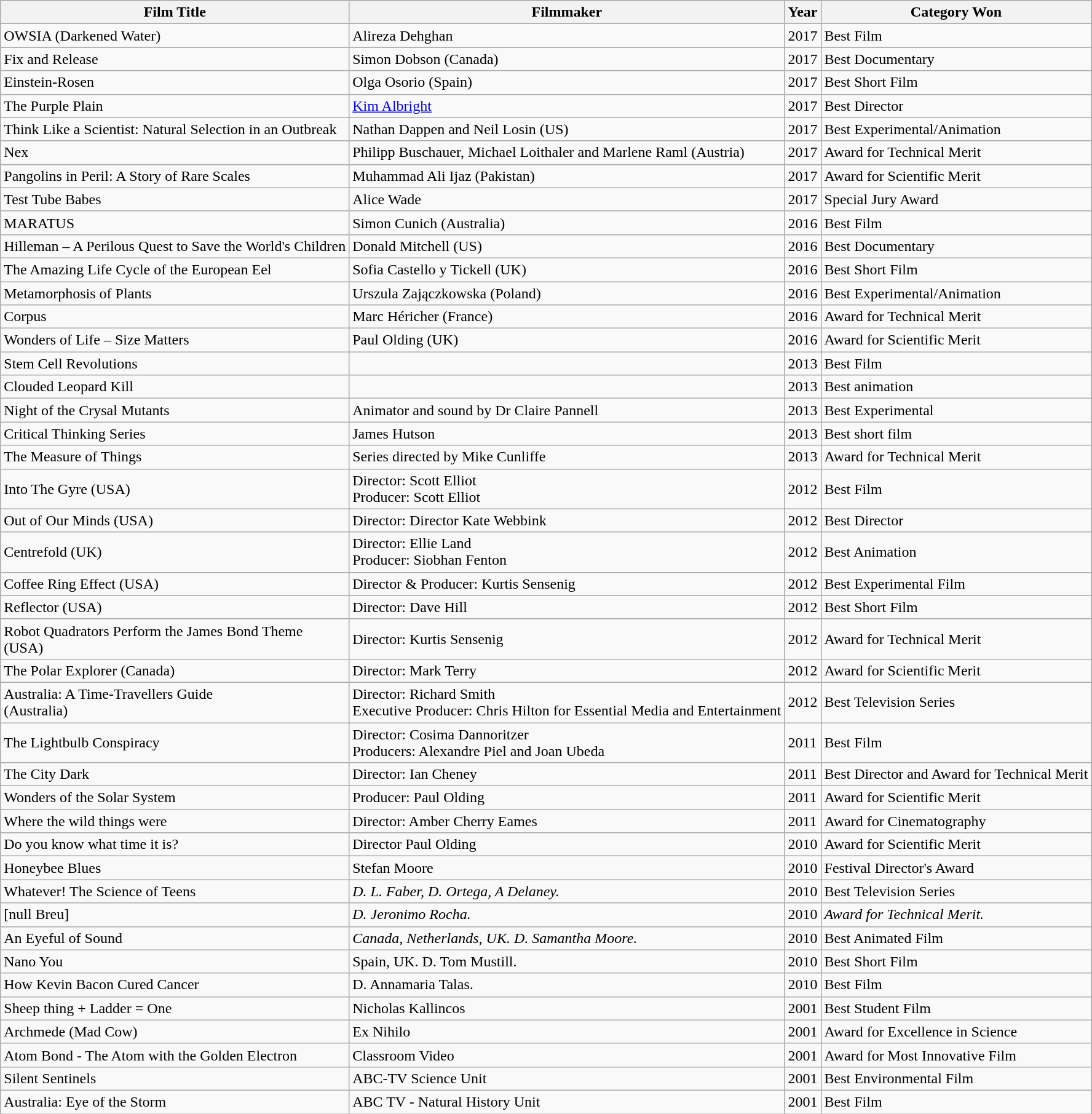<table class="wikitable" border="1">
<tr>
<th>Film Title</th>
<th>Filmmaker</th>
<th>Year</th>
<th>Category Won</th>
</tr>
<tr>
<td>OWSIA (Darkened Water)</td>
<td>Alireza Dehghan</td>
<td>2017</td>
<td>Best Film</td>
</tr>
<tr>
<td>Fix and Release</td>
<td>Simon Dobson (Canada)</td>
<td>2017</td>
<td>Best Documentary</td>
</tr>
<tr>
<td>Einstein-Rosen</td>
<td>Olga Osorio (Spain)</td>
<td>2017</td>
<td>Best Short Film</td>
</tr>
<tr>
<td>The Purple Plain</td>
<td><a href='#'>Kim Albright</a></td>
<td>2017</td>
<td>Best Director</td>
</tr>
<tr>
<td>Think Like a Scientist: Natural Selection in an Outbreak</td>
<td>Nathan Dappen and Neil Losin (US)</td>
<td>2017</td>
<td>Best Experimental/Animation</td>
</tr>
<tr>
<td>Nex</td>
<td>Philipp Buschauer, Michael Loithaler and Marlene Raml (Austria)</td>
<td>2017</td>
<td>Award for Technical Merit</td>
</tr>
<tr>
<td>Pangolins in Peril: A Story of Rare Scales</td>
<td>Muhammad Ali Ijaz (Pakistan)</td>
<td>2017</td>
<td>Award for Scientific Merit</td>
</tr>
<tr>
<td>Test Tube Babes</td>
<td>Alice Wade</td>
<td>2017</td>
<td>Special Jury Award</td>
</tr>
<tr>
<td>MARATUS</td>
<td>Simon Cunich (Australia)</td>
<td>2016</td>
<td>Best Film</td>
</tr>
<tr>
<td>Hilleman – A Perilous  Quest to Save the World's Children</td>
<td>Donald Mitchell (US)</td>
<td>2016</td>
<td>Best Documentary</td>
</tr>
<tr>
<td>The Amazing Life  Cycle of the European Eel</td>
<td>Sofia Castello y Tickell (UK)</td>
<td>2016</td>
<td>Best Short Film</td>
</tr>
<tr>
<td>Metamorphosis of  Plants</td>
<td>Urszula Zajączkowska (Poland)</td>
<td>2016</td>
<td>Best  Experimental/Animation</td>
</tr>
<tr>
<td>Corpus</td>
<td>Marc Héricher (France)</td>
<td>2016</td>
<td>Award for Technical  Merit</td>
</tr>
<tr>
<td>Wonders of Life –  Size Matters</td>
<td>Paul Olding (UK)</td>
<td>2016</td>
<td>Award for Scientific  Merit</td>
</tr>
<tr>
<td>Stem Cell Revolutions</td>
<td></td>
<td>2013</td>
<td>Best Film</td>
</tr>
<tr>
<td>Clouded Leopard Kill</td>
<td></td>
<td>2013</td>
<td>Best animation</td>
</tr>
<tr>
<td>Night of the Crysal Mutants</td>
<td>Animator and sound by Dr Claire Pannell</td>
<td>2013</td>
<td>Best Experimental</td>
</tr>
<tr>
<td>Critical Thinking Series</td>
<td>James Hutson</td>
<td>2013</td>
<td>Best short film</td>
</tr>
<tr>
<td>The Measure of Things</td>
<td>Series directed by  Mike Cunliffe</td>
<td>2013</td>
<td>Award for Technical Merit</td>
</tr>
<tr>
<td>Into The Gyre (USA)</td>
<td>Director: Scott Elliot<br>Producer: Scott Elliot</td>
<td>2012</td>
<td>Best Film</td>
</tr>
<tr>
<td>Out of Our Minds (USA)</td>
<td>Director: Director Kate Webbink</td>
<td>2012</td>
<td>Best Director</td>
</tr>
<tr>
<td>Centrefold  (UK)</td>
<td>Director: Ellie Land<br>Producer: Siobhan Fenton</td>
<td>2012</td>
<td>Best Animation</td>
</tr>
<tr>
<td>Coffee Ring Effect (USA)</td>
<td>Director & Producer: Kurtis Sensenig</td>
<td>2012</td>
<td>Best Experimental Film</td>
</tr>
<tr>
<td>Reflector  (USA)</td>
<td>Director: Dave Hill</td>
<td>2012</td>
<td>Best Short Film</td>
</tr>
<tr>
<td>Robot Quadrators Perform the James Bond Theme<br>(USA)</td>
<td>Director: Kurtis Sensenig</td>
<td>2012</td>
<td>Award for Technical Merit</td>
</tr>
<tr>
<td>The Polar Explorer (Canada)</td>
<td>Director: Mark Terry</td>
<td>2012</td>
<td>Award for Scientific Merit</td>
</tr>
<tr>
<td>Australia: A Time-Travellers Guide<br>(Australia)</td>
<td>Director: Richard Smith<br>Executive Producer: Chris Hilton for Essential Media and Entertainment</td>
<td>2012</td>
<td>Best Television Series</td>
</tr>
<tr>
<td>The Lightbulb  Conspiracy</td>
<td>Director:  Cosima Dannoritzer<br>Producers: Alexandre Piel and  Joan Ubeda</td>
<td>2011</td>
<td>Best Film</td>
</tr>
<tr>
<td>The City Dark</td>
<td>Director:  Ian Cheney</td>
<td>2011</td>
<td>Best  Director and Award for Technical Merit</td>
</tr>
<tr>
<td>Wonders of the Solar  System</td>
<td>Producer: Paul  Olding</td>
<td>2011</td>
<td>Award for Scientific  Merit</td>
</tr>
<tr>
<td>Where the wild  things were</td>
<td>Director:  Amber Cherry Eames</td>
<td>2011</td>
<td>Award  for Cinematography</td>
</tr>
<tr>
<td>Do you know what  time it is?</td>
<td>Director Paul Olding</td>
<td>2010</td>
<td>Award for Scientific  Merit</td>
</tr>
<tr>
<td>Honeybee Blues</td>
<td>Stefan Moore</td>
<td>2010</td>
<td>Festival Director's  Award</td>
</tr>
<tr>
<td>Whatever!  The Science of Teens</td>
<td><em>D. L. Faber, D. Ortega, A Delaney.</em></td>
<td>2010</td>
<td>Best Television  Series</td>
</tr>
<tr>
<td>[null Breu]</td>
<td><em>D. Jeronimo Rocha.</em></td>
<td>2010</td>
<td><em>Award for Technical Merit.</em></td>
</tr>
<tr>
<td>An Eyeful of  Sound</td>
<td><em>Canada, Netherlands, UK. D.  Samantha Moore.</em></td>
<td>2010</td>
<td>Best Animated Film</td>
</tr>
<tr>
<td>Nano You</td>
<td>Spain, UK. D. Tom Mustill.</td>
<td>2010</td>
<td>Best Short Film</td>
</tr>
<tr>
<td>How Kevin  Bacon Cured Cancer</td>
<td>D. Annamaria Talas.</td>
<td>2010</td>
<td>Best Film</td>
</tr>
<tr>
<td>Sheep thing + Ladder = One</td>
<td>Nicholas Kallincos</td>
<td>2001</td>
<td>Best Student Film</td>
</tr>
<tr>
<td>Archmede (Mad Cow)</td>
<td>Ex Nihilo</td>
<td>2001</td>
<td>Award for Excellence in Science</td>
</tr>
<tr>
<td>Atom Bond - The Atom with the Golden Electron</td>
<td>Classroom Video</td>
<td>2001</td>
<td>Award for Most Innovative Film</td>
</tr>
<tr>
<td>Silent Sentinels</td>
<td>ABC-TV Science Unit</td>
<td>2001</td>
<td>Best Environmental Film</td>
</tr>
<tr>
<td>Australia: Eye of the Storm</td>
<td>ABC TV - Natural History Unit</td>
<td>2001</td>
<td>Best Film</td>
</tr>
</table>
